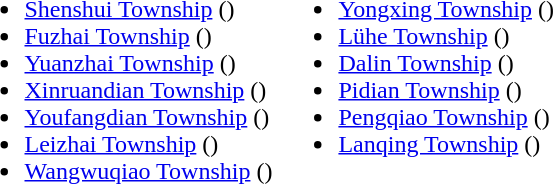<table>
<tr>
<td valign="top"><br><ul><li><a href='#'>Shenshui Township</a> ()</li><li><a href='#'>Fuzhai Township</a> ()</li><li><a href='#'>Yuanzhai Township</a> ()</li><li><a href='#'>Xinruandian Township</a> ()</li><li><a href='#'>Youfangdian Township</a> ()</li><li><a href='#'>Leizhai Township</a> ()</li><li><a href='#'>Wangwuqiao Township</a> ()</li></ul></td>
<td valign="top"><br><ul><li><a href='#'>Yongxing Township</a> ()</li><li><a href='#'>Lühe Township</a> ()</li><li><a href='#'>Dalin Township</a> ()</li><li><a href='#'>Pidian Township</a> ()</li><li><a href='#'>Pengqiao Township</a> ()</li><li><a href='#'>Lanqing Township</a> ()</li></ul></td>
</tr>
</table>
